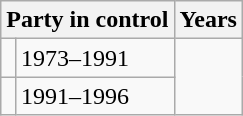<table class="wikitable">
<tr>
<th colspan="2">Party in control</th>
<th>Years</th>
</tr>
<tr>
<td></td>
<td>1973–1991</td>
</tr>
<tr>
<td></td>
<td>1991–1996</td>
</tr>
</table>
